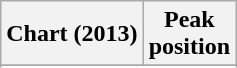<table class="wikitable sortable plainrowheaders" style="text-align:center">
<tr>
<th>Chart (2013)</th>
<th>Peak<br>position</th>
</tr>
<tr>
</tr>
<tr>
</tr>
<tr>
</tr>
</table>
